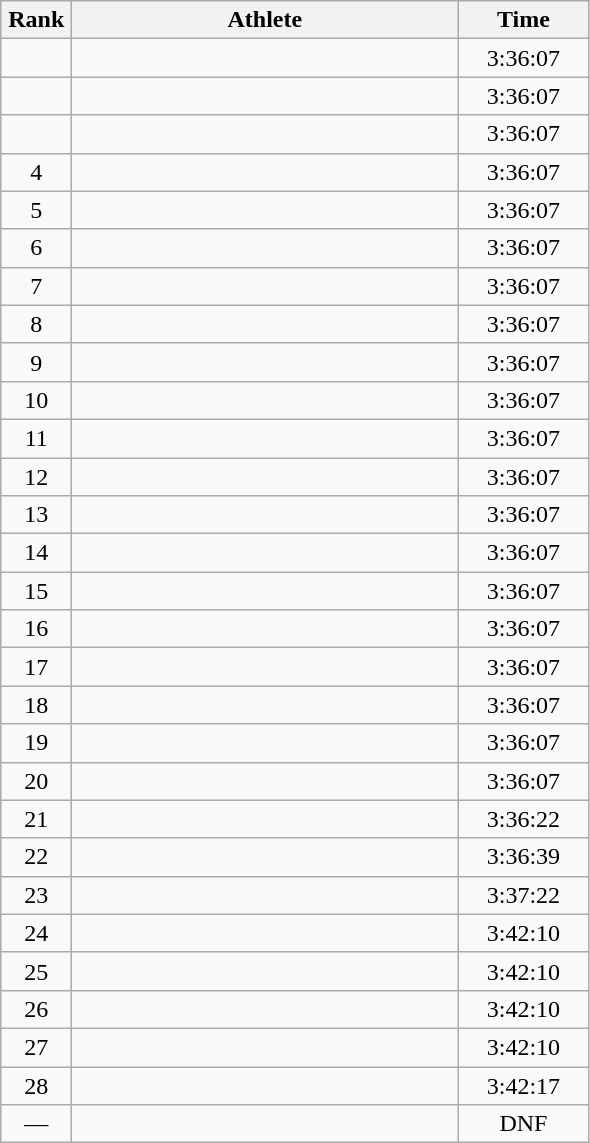<table class=wikitable sortable| style="text-align:center">
<tr>
<th width=40>Rank</th>
<th width=250>Athlete</th>
<th width=80>Time</th>
</tr>
<tr>
<td></td>
<td align=left></td>
<td>3:36:07</td>
</tr>
<tr>
<td></td>
<td align=left></td>
<td>3:36:07</td>
</tr>
<tr>
<td></td>
<td align=left></td>
<td>3:36:07</td>
</tr>
<tr>
<td>4</td>
<td align=left></td>
<td>3:36:07</td>
</tr>
<tr>
<td>5</td>
<td align=left></td>
<td>3:36:07</td>
</tr>
<tr>
<td>6</td>
<td align=left></td>
<td>3:36:07</td>
</tr>
<tr>
<td>7</td>
<td align=left></td>
<td>3:36:07</td>
</tr>
<tr>
<td>8</td>
<td align=left></td>
<td>3:36:07</td>
</tr>
<tr>
<td>9</td>
<td align=left></td>
<td>3:36:07</td>
</tr>
<tr>
<td>10</td>
<td align=left></td>
<td>3:36:07</td>
</tr>
<tr>
<td>11</td>
<td align=left></td>
<td>3:36:07</td>
</tr>
<tr>
<td>12</td>
<td align=left></td>
<td>3:36:07</td>
</tr>
<tr>
<td>13</td>
<td align=left></td>
<td>3:36:07</td>
</tr>
<tr>
<td>14</td>
<td align=left></td>
<td>3:36:07</td>
</tr>
<tr>
<td>15</td>
<td align=left></td>
<td>3:36:07</td>
</tr>
<tr>
<td>16</td>
<td align=left></td>
<td>3:36:07</td>
</tr>
<tr>
<td>17</td>
<td align=left></td>
<td>3:36:07</td>
</tr>
<tr>
<td>18</td>
<td align=left></td>
<td>3:36:07</td>
</tr>
<tr>
<td>19</td>
<td align=left></td>
<td>3:36:07</td>
</tr>
<tr>
<td>20</td>
<td align=left></td>
<td>3:36:07</td>
</tr>
<tr>
<td>21</td>
<td align=left></td>
<td>3:36:22</td>
</tr>
<tr>
<td>22</td>
<td align=left></td>
<td>3:36:39</td>
</tr>
<tr>
<td>23</td>
<td align=left></td>
<td>3:37:22</td>
</tr>
<tr>
<td>24</td>
<td align=left></td>
<td>3:42:10</td>
</tr>
<tr>
<td>25</td>
<td align=left></td>
<td>3:42:10</td>
</tr>
<tr>
<td>26</td>
<td align=left></td>
<td>3:42:10</td>
</tr>
<tr>
<td>27</td>
<td align=left></td>
<td>3:42:10</td>
</tr>
<tr>
<td>28</td>
<td align=left></td>
<td>3:42:17</td>
</tr>
<tr>
<td>—</td>
<td align=left></td>
<td>DNF</td>
</tr>
</table>
